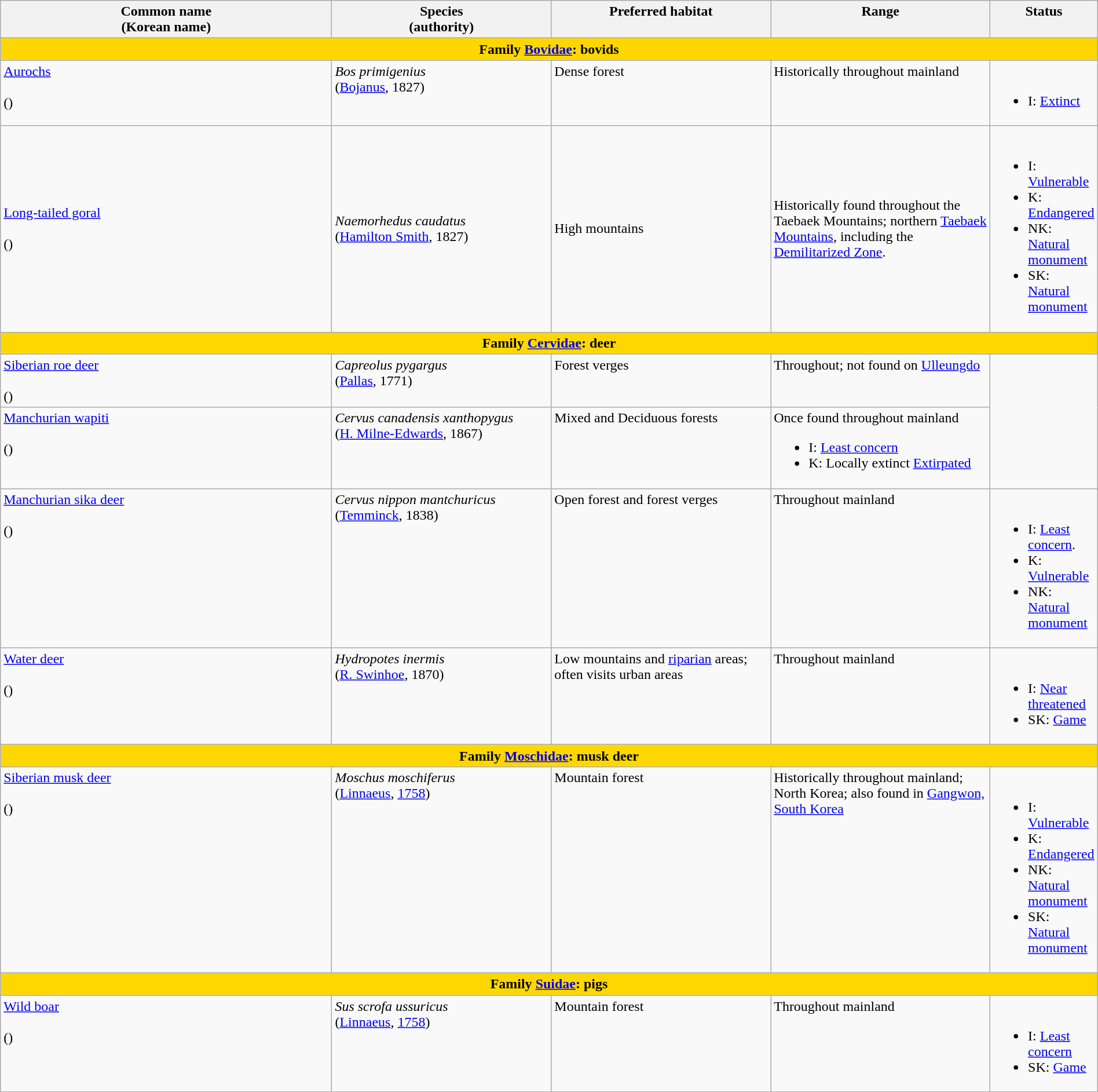<table width=100% class="wikitable" style="text-align:left;">
<tr valign="top">
<th>Common name<br>(Korean name)</th>
<th width="20%">Species<br>(authority)</th>
<th width="20%">Preferred habitat</th>
<th width="20%">Range</th>
<th width="15em">Status</th>
</tr>
<tr>
<td style="text-align:center;background:gold;" colspan=5><strong>Family <a href='#'>Bovidae</a>: bovids</strong></td>
</tr>
<tr valign="top">
<td><a href='#'>Aurochs</a><br>
<br>()</td>
<td><em>Bos primigenius</em><br>(<a href='#'>Bojanus</a>, 1827)</td>
<td>Dense forest</td>
<td>Historically throughout mainland</td>
<td><br><ul><li>I: <a href='#'>Extinct</a></li></ul></td>
</tr>
<tr>
<td><a href='#'>Long-tailed goral</a><br>
<br>()</td>
<td><em>Naemorhedus caudatus</em><br>(<a href='#'>Hamilton Smith</a>, 1827)</td>
<td>High mountains</td>
<td>Historically found throughout the Taebaek Mountains; northern <a href='#'>Taebaek Mountains</a>, including the <a href='#'>Demilitarized Zone</a>.</td>
<td><br><ul><li>I: <a href='#'>Vulnerable</a></li><li>K: <a href='#'>Endangered</a></li><li>NK: <a href='#'>Natural monument</a></li><li>SK: <a href='#'>Natural monument</a></li></ul></td>
</tr>
<tr>
<td style="text-align:center;background:gold;" colspan=5><strong>Family <a href='#'>Cervidae</a>: deer</strong></td>
</tr>
<tr valign="top">
<td><a href='#'>Siberian roe deer</a><br>
<br>()</td>
<td><em>Capreolus pygargus</em><br>(<a href='#'>Pallas</a>, 1771)</td>
<td>Forest verges</td>
<td>Throughout; not found on <a href='#'>Ulleungdo</a></td>
</tr>
<tr valign="top">
<td><a href='#'>Manchurian wapiti</a><br><br>()</td>
<td><em>Cervus canadensis xanthopygus</em><br>(<a href='#'>H. Milne-Edwards</a>, 1867)</td>
<td>Mixed and Deciduous forests</td>
<td>Once found throughout mainland<br><ul><li>I: <a href='#'>Least concern</a></li><li>K: Locally extinct <a href='#'>Extirpated</a></li></ul></td>
</tr>
<tr valign="top">
<td><a href='#'>Manchurian sika deer</a><br>
<br>()</td>
<td><em>Cervus nippon mantchuricus</em><br>(<a href='#'>Temminck</a>, 1838)</td>
<td>Open forest and forest verges</td>
<td>Throughout mainland</td>
<td><br><ul><li>I: <a href='#'>Least concern</a>.</li><li>K: <a href='#'>Vulnerable</a></li><li>NK: <a href='#'>Natural monument</a></li></ul></td>
</tr>
<tr valign="top">
<td><a href='#'>Water deer</a><br>
<br>()</td>
<td><em>Hydropotes inermis</em><br>(<a href='#'>R. Swinhoe</a>, 1870)</td>
<td>Low mountains and <a href='#'>riparian</a> areas; often visits urban areas</td>
<td>Throughout mainland</td>
<td><br><ul><li>I: <a href='#'>Near threatened</a></li><li>SK: <a href='#'>Game</a></li></ul></td>
</tr>
<tr>
<td colspan="5" style="text-align:center;background:gold;"><strong>Family <a href='#'>Moschidae</a>: musk deer</strong></td>
</tr>
<tr valign="top">
<td><a href='#'>Siberian musk deer</a><br>
<br>()</td>
<td><em>Moschus moschiferus</em><br>(<a href='#'>Linnaeus</a>, <a href='#'>1758</a>)</td>
<td>Mountain forest</td>
<td>Historically throughout mainland; North Korea; also found in <a href='#'>Gangwon, South Korea</a></td>
<td><br><ul><li>I: <a href='#'>Vulnerable</a></li><li>K: <a href='#'>Endangered</a></li><li>NK: <a href='#'>Natural monument</a></li><li>SK: <a href='#'>Natural monument</a></li></ul></td>
</tr>
<tr>
<td style="text-align:center;background:gold;" colspan=5><strong>Family <a href='#'>Suidae</a>: pigs</strong></td>
</tr>
<tr valign="top">
<td><a href='#'>Wild boar</a><br>
<br>()</td>
<td><em>Sus scrofa ussuricus</em><br>(<a href='#'>Linnaeus</a>, <a href='#'>1758</a>)</td>
<td>Mountain forest</td>
<td>Throughout mainland</td>
<td><br><ul><li>I: <a href='#'>Least concern</a></li><li>SK: <a href='#'>Game</a></li></ul></td>
</tr>
</table>
